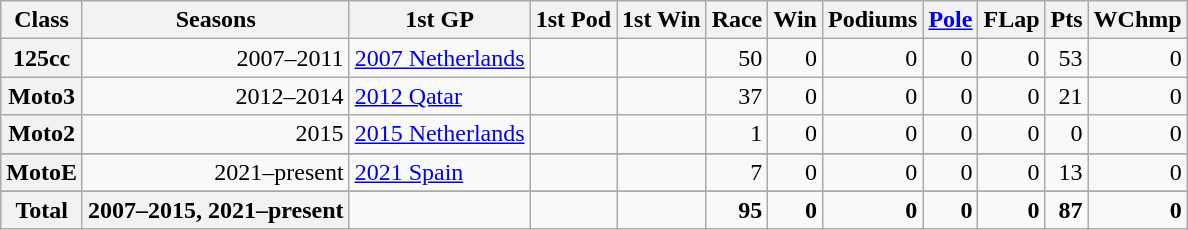<table class="wikitable">
<tr>
<th>Class</th>
<th>Seasons</th>
<th>1st GP</th>
<th>1st Pod</th>
<th>1st Win</th>
<th>Race</th>
<th>Win</th>
<th>Podiums</th>
<th><a href='#'>Pole</a></th>
<th>FLap</th>
<th>Pts</th>
<th>WChmp</th>
</tr>
<tr align="right">
<th>125cc</th>
<td>2007–2011</td>
<td align="left"><a href='#'>2007 Netherlands</a></td>
<td align="left"></td>
<td align="left"></td>
<td>50</td>
<td>0</td>
<td>0</td>
<td>0</td>
<td>0</td>
<td>53</td>
<td>0</td>
</tr>
<tr align="right">
<th>Moto3</th>
<td>2012–2014</td>
<td align="left"><a href='#'>2012 Qatar</a></td>
<td align="left"></td>
<td align="left"></td>
<td>37</td>
<td>0</td>
<td>0</td>
<td>0</td>
<td>0</td>
<td>21</td>
<td>0</td>
</tr>
<tr align="right">
<th>Moto2</th>
<td>2015</td>
<td align="left"><a href='#'>2015 Netherlands</a></td>
<td align="left"></td>
<td align="left"></td>
<td>1</td>
<td>0</td>
<td>0</td>
<td>0</td>
<td>0</td>
<td>0</td>
<td>0</td>
</tr>
<tr>
</tr>
<tr align="right">
<th>MotoE</th>
<td>2021–present</td>
<td align="left"><a href='#'>2021 Spain</a></td>
<td align="left"></td>
<td align="left"></td>
<td>7</td>
<td>0</td>
<td>0</td>
<td>0</td>
<td>0</td>
<td>13</td>
<td>0</td>
</tr>
<tr>
</tr>
<tr align="right">
<th>Total</th>
<th>2007–2015, 2021–present</th>
<td></td>
<td></td>
<td></td>
<td><strong>95</strong></td>
<td><strong>0</strong></td>
<td><strong>0</strong></td>
<td><strong>0</strong></td>
<td><strong>0</strong></td>
<td><strong>87</strong></td>
<td><strong>0</strong></td>
</tr>
</table>
